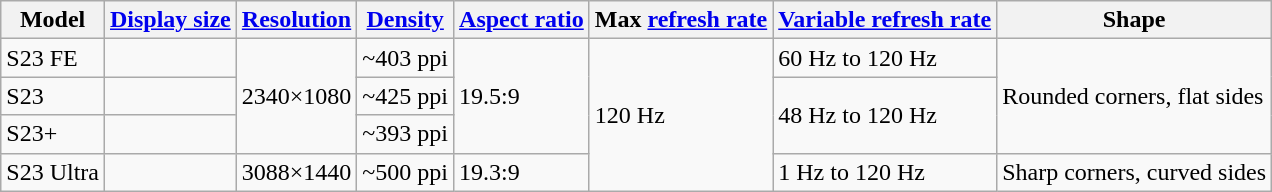<table class="wikitable">
<tr>
<th>Model</th>
<th><a href='#'>Display size</a></th>
<th><a href='#'>Resolution</a></th>
<th><a href='#'>Density</a></th>
<th><a href='#'>Aspect ratio</a></th>
<th>Max <a href='#'>refresh rate</a></th>
<th><a href='#'>Variable refresh rate</a></th>
<th>Shape</th>
</tr>
<tr>
<td>S23 FE</td>
<td></td>
<td rowspan="3">2340×1080</td>
<td>~403 ppi</td>
<td rowspan="3">19.5:9</td>
<td rowspan="4">120 Hz</td>
<td>60 Hz to 120 Hz</td>
<td rowspan="3">Rounded corners, flat sides</td>
</tr>
<tr>
<td>S23</td>
<td></td>
<td>~425 ppi</td>
<td rowspan="2">48 Hz to 120 Hz</td>
</tr>
<tr>
<td>S23+</td>
<td></td>
<td>~393 ppi</td>
</tr>
<tr>
<td>S23 Ultra</td>
<td></td>
<td>3088×1440</td>
<td>~500 ppi</td>
<td>19.3:9</td>
<td>1 Hz to 120 Hz</td>
<td>Sharp corners, curved sides</td>
</tr>
</table>
